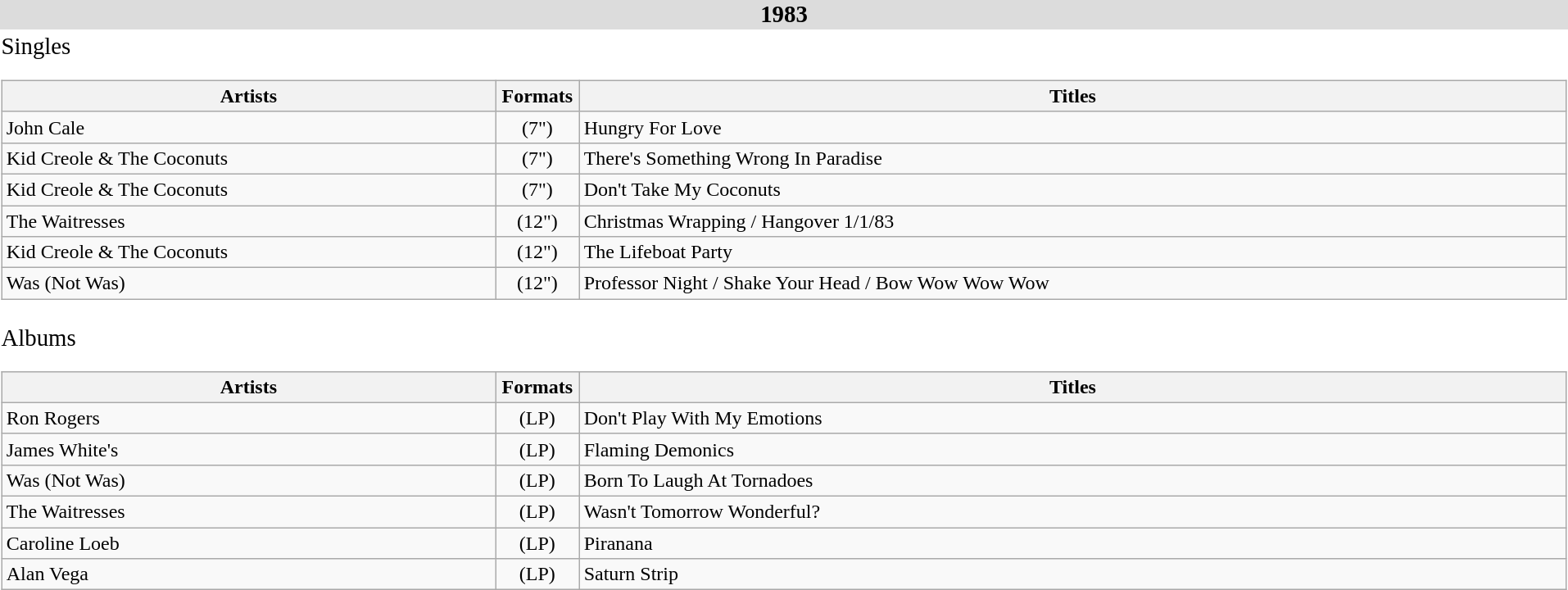<table class="collapsible collapsed" style="width:80em;">
<tr>
<th style = background:#DCDCDC><big>1983</big></th>
</tr>
<tr>
<td><big>Singles</big><br><table class="wikitable sortable" style="width:100%;" align="left">
<tr>
<th scope=col width="30%">Artists</th>
<th scope=col width="5%">Formats</th>
<th scope=col width="60%">Titles</th>
</tr>
<tr>
<td>John Cale</td>
<td align="center">(7")</td>
<td>Hungry For Love</td>
</tr>
<tr>
<td>Kid Creole & The Coconuts</td>
<td align="center">(7")</td>
<td>There's Something Wrong In Paradise</td>
</tr>
<tr>
<td>Kid Creole & The Coconuts</td>
<td align="center">(7")</td>
<td>Don't Take My Coconuts</td>
</tr>
<tr>
<td>The Waitresses</td>
<td align="center">(12")</td>
<td>Christmas Wrapping / Hangover 1/1/83</td>
</tr>
<tr>
<td>Kid Creole & The Coconuts</td>
<td align="center">(12")</td>
<td>The Lifeboat Party</td>
</tr>
<tr>
<td>Was (Not Was)</td>
<td align="center">(12")</td>
<td>Professor Night / Shake Your Head / Bow Wow Wow Wow</td>
</tr>
</table>
</td>
</tr>
<tr>
<td><big>Albums</big><br><table class="wikitable sortable" style="width:100%;" align="left">
<tr>
<th scope=col width="30%">Artists</th>
<th scope=col width="5%">Formats</th>
<th scope=col width="60%">Titles</th>
</tr>
<tr>
<td>Ron Rogers</td>
<td align="center">(LP)</td>
<td>Don't Play With My Emotions</td>
</tr>
<tr>
<td>James White's</td>
<td align="center">(LP)</td>
<td>Flaming Demonics</td>
</tr>
<tr>
<td>Was (Not Was)</td>
<td align="center">(LP)</td>
<td>Born To Laugh At Tornadoes</td>
</tr>
<tr>
<td>The Waitresses</td>
<td align="center">(LP)</td>
<td>Wasn't Tomorrow Wonderful?</td>
</tr>
<tr>
<td>Caroline Loeb</td>
<td align="center">(LP)</td>
<td>Piranana</td>
</tr>
<tr>
<td>Alan Vega</td>
<td align="center">(LP)</td>
<td>Saturn Strip</td>
</tr>
</table>
</td>
</tr>
</table>
